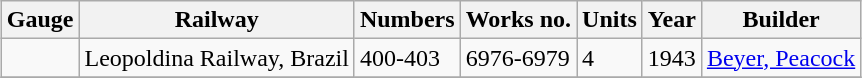<table class="wikitable" style="margin:0.5em auto; font-size:100%;">
<tr>
<th>Gauge</th>
<th>Railway</th>
<th>Numbers</th>
<th>Works no.</th>
<th>Units</th>
<th>Year</th>
<th>Builder</th>
</tr>
<tr>
<td></td>
<td>Leopoldina Railway, Brazil</td>
<td>400-403</td>
<td>6976-6979</td>
<td>4</td>
<td>1943</td>
<td><a href='#'>Beyer, Peacock</a></td>
</tr>
<tr>
</tr>
</table>
